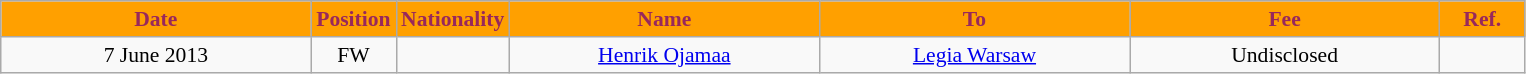<table class="wikitable"  style="text-align:center; font-size:90%; ">
<tr>
<th style="background:#ffa000; color:#98285c; width:200px;">Date</th>
<th style="background:#ffa000; color:#98285c; width:50px;">Position</th>
<th style="background:#ffa000; color:#98285c; width:50px;">Nationality</th>
<th style="background:#ffa000; color:#98285c; width:200px;">Name</th>
<th style="background:#ffa000; color:#98285c; width:200px;">To</th>
<th style="background:#ffa000; color:#98285c; width:200px;">Fee</th>
<th style="background:#ffa000; color:#98285c; width:50px;">Ref.</th>
</tr>
<tr>
<td>7 June 2013</td>
<td>FW</td>
<td></td>
<td><a href='#'>Henrik Ojamaa</a></td>
<td><a href='#'>Legia Warsaw</a></td>
<td>Undisclosed</td>
<td></td>
</tr>
</table>
